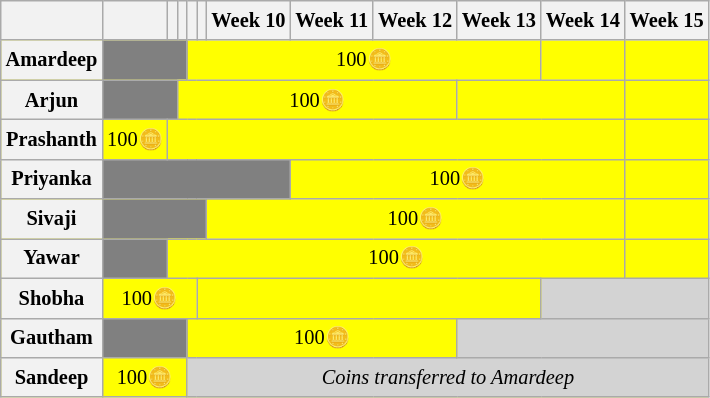<table class="wikitable" style="text-align:center; font-size:85%; line-height:20px;">
<tr>
<th></th>
<th></th>
<th></th>
<th></th>
<th></th>
<th></th>
<th>Week 10</th>
<th>Week 11</th>
<th>Week 12</th>
<th>Week 13</th>
<th>Week 14</th>
<th>Week 15</th>
</tr>
<tr bgcolor=yellow>
<th>Amardeep</th>
<td colspan="3" bgcolor="grey"></td>
<td colspan="6">100🪙</td>
<td></td>
<td></td>
</tr>
<tr bgcolor=yellow>
<th>Arjun</th>
<td colspan="2" bgcolor="grey"></td>
<td colspan="6">100🪙</td>
<td colspan="2"></td>
<td></td>
</tr>
<tr bgcolor=yellow>
<th>Prashanth</th>
<td>100🪙</td>
<td colspan="9"></td>
<td></td>
</tr>
<tr bgcolor=yellow>
<th>Priyanka</th>
<td colspan="6" bgcolor="grey"></td>
<td colspan="4">100🪙</td>
<td></td>
</tr>
<tr bgcolor="yellow">
<th>Sivaji</th>
<td colspan="5" bgcolor="grey"></td>
<td colspan="5">100🪙</td>
<td></td>
</tr>
<tr bgcolor="yellow">
<th>Yawar</th>
<td bgcolor="grey"></td>
<td colspan="9">100🪙</td>
<td></td>
</tr>
<tr bgcolor="yellow">
<th>Shobha</th>
<td colspan="4">100🪙</td>
<td colspan="5"></td>
<td colspan="2" bgcolor="lightgrey"></td>
</tr>
<tr bgcolor="yellow">
<th>Gautham</th>
<td colspan="3" bgcolor="grey"></td>
<td colspan="5">100🪙</td>
<td colspan="3" bgcolor="lightgrey"></td>
</tr>
<tr bgcolor=yellow>
<th>Sandeep</th>
<td colspan="3">100🪙</td>
<td colspan="8" bgcolor="lightgrey"><em>Coins transferred to Amardeep</em></td>
</tr>
</table>
